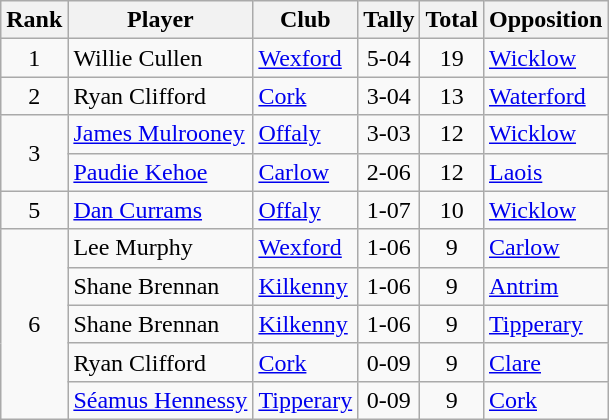<table class="wikitable">
<tr>
<th>Rank</th>
<th>Player</th>
<th>Club</th>
<th>Tally</th>
<th>Total</th>
<th>Opposition</th>
</tr>
<tr>
<td rowspan="1" style="text-align:center;">1</td>
<td>Willie Cullen</td>
<td><a href='#'>Wexford</a></td>
<td align=center>5-04</td>
<td align=center>19</td>
<td><a href='#'>Wicklow</a></td>
</tr>
<tr>
<td rowspan="1" style="text-align:center;">2</td>
<td>Ryan Clifford</td>
<td><a href='#'>Cork</a></td>
<td align=center>3-04</td>
<td align=center>13</td>
<td><a href='#'>Waterford</a></td>
</tr>
<tr>
<td rowspan="2" style="text-align:center;">3</td>
<td><a href='#'>James Mulrooney</a></td>
<td><a href='#'>Offaly</a></td>
<td align=center>3-03</td>
<td align=center>12</td>
<td><a href='#'>Wicklow</a></td>
</tr>
<tr>
<td><a href='#'>Paudie Kehoe</a></td>
<td><a href='#'>Carlow</a></td>
<td align=center>2-06</td>
<td align=center>12</td>
<td><a href='#'>Laois</a></td>
</tr>
<tr>
<td rowspan="1" style="text-align:center;">5</td>
<td><a href='#'>Dan Currams</a></td>
<td><a href='#'>Offaly</a></td>
<td align=center>1-07</td>
<td align=center>10</td>
<td><a href='#'>Wicklow</a></td>
</tr>
<tr>
<td rowspan="5" style="text-align:center;">6</td>
<td>Lee Murphy</td>
<td><a href='#'>Wexford</a></td>
<td align=center>1-06</td>
<td align=center>9</td>
<td><a href='#'>Carlow</a></td>
</tr>
<tr>
<td>Shane Brennan</td>
<td><a href='#'>Kilkenny</a></td>
<td align=center>1-06</td>
<td align=center>9</td>
<td><a href='#'>Antrim</a></td>
</tr>
<tr>
<td>Shane Brennan</td>
<td><a href='#'>Kilkenny</a></td>
<td align=center>1-06</td>
<td align=center>9</td>
<td><a href='#'>Tipperary</a></td>
</tr>
<tr>
<td>Ryan Clifford</td>
<td><a href='#'>Cork</a></td>
<td align=center>0-09</td>
<td align=center>9</td>
<td><a href='#'>Clare</a></td>
</tr>
<tr>
<td><a href='#'>Séamus Hennessy</a></td>
<td><a href='#'>Tipperary</a></td>
<td align=center>0-09</td>
<td align=center>9</td>
<td><a href='#'>Cork</a></td>
</tr>
</table>
